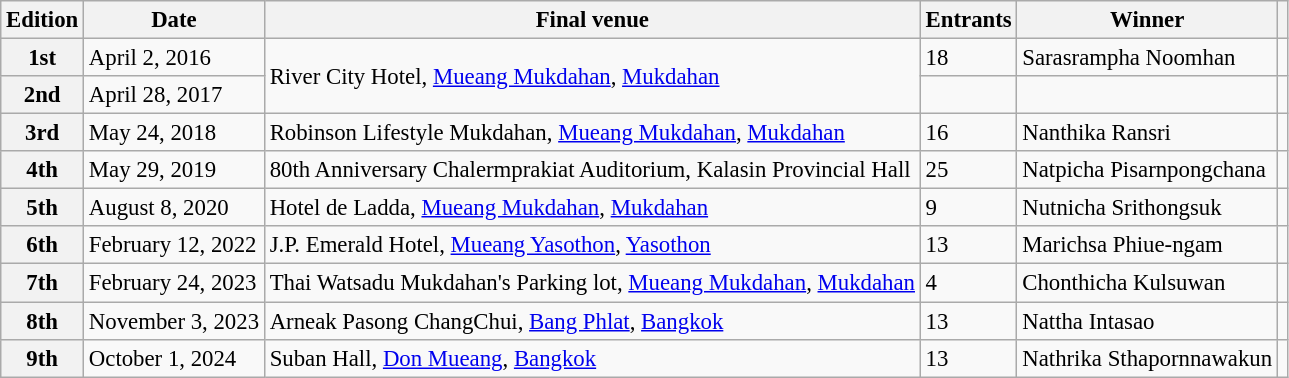<table class="wikitable defaultcenter col2left col3left col5left" style="font-size:95%;">
<tr>
<th>Edition</th>
<th>Date</th>
<th>Final venue</th>
<th>Entrants</th>
<th>Winner</th>
<th></th>
</tr>
<tr>
<th>1st</th>
<td>April 2, 2016</td>
<td rowspan=2>River City Hotel, <a href='#'>Mueang Mukdahan</a>, <a href='#'>Mukdahan</a></td>
<td>18</td>
<td>Sarasrampha Noomhan</td>
<td></td>
</tr>
<tr>
<th>2nd</th>
<td>April 28, 2017</td>
<td></td>
<td></td>
<td></td>
</tr>
<tr>
<th>3rd</th>
<td>May 24, 2018</td>
<td>Robinson Lifestyle Mukdahan, <a href='#'>Mueang Mukdahan</a>, <a href='#'>Mukdahan</a></td>
<td>16</td>
<td>Nanthika Ransri</td>
<td></td>
</tr>
<tr>
<th>4th</th>
<td>May 29, 2019</td>
<td>80th Anniversary Chalermprakiat Auditorium, Kalasin Provincial Hall</td>
<td>25</td>
<td>Natpicha Pisarnpongchana</td>
<td></td>
</tr>
<tr>
<th>5th</th>
<td>August 8, 2020</td>
<td>Hotel de Ladda, <a href='#'>Mueang Mukdahan</a>, <a href='#'>Mukdahan</a></td>
<td>9</td>
<td>Nutnicha Srithongsuk</td>
<td></td>
</tr>
<tr>
<th>6th</th>
<td>February 12, 2022</td>
<td>J.P. Emerald Hotel, <a href='#'>Mueang Yasothon</a>, <a href='#'>Yasothon</a></td>
<td>13</td>
<td>Marichsa Phiue-ngam</td>
<td></td>
</tr>
<tr>
<th>7th</th>
<td>February 24, 2023</td>
<td>Thai Watsadu Mukdahan's Parking lot, <a href='#'>Mueang Mukdahan</a>, <a href='#'>Mukdahan</a></td>
<td>4</td>
<td>Chonthicha Kulsuwan</td>
<td></td>
</tr>
<tr>
<th>8th</th>
<td>November 3, 2023</td>
<td>Arneak Pasong ChangChui, <a href='#'>Bang Phlat</a>, <a href='#'>Bangkok</a></td>
<td>13</td>
<td>Nattha Intasao</td>
<td></td>
</tr>
<tr>
<th>9th</th>
<td>October 1, 2024</td>
<td>Suban Hall, <a href='#'>Don Mueang</a>, <a href='#'>Bangkok</a></td>
<td>13</td>
<td>Nathrika Sthapornnawakun</td>
<td></td>
</tr>
</table>
